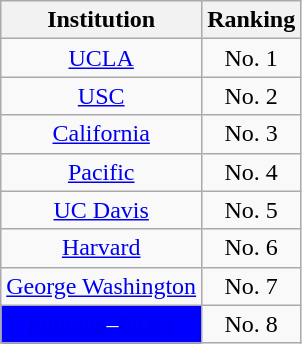<table class="wikitable" style="text-align:center">
<tr>
<th>Institution</th>
<th>Ranking</th>
</tr>
<tr>
<td align=center style=><a href='#'><span>UCLA</span></a></td>
<td>No. 1</td>
</tr>
<tr>
<td align=center style=><a href='#'><span>USC</span></a></td>
<td>No. 2</td>
</tr>
<tr>
<td align=center style=><a href='#'><span>California</span></a></td>
<td>No. 3</td>
</tr>
<tr>
<td align=center style=><a href='#'><span>Pacific</span></a></td>
<td>No. 4</td>
</tr>
<tr>
<td align=center style=><a href='#'><span>UC Davis</span></a></td>
<td>No. 5</td>
</tr>
<tr>
<td align=center style=><a href='#'><span>Harvard</span></a></td>
<td>No. 6</td>
</tr>
<tr>
<td align=center style=><a href='#'><span>George Washington</span></a></td>
<td>No. 7</td>
</tr>
<tr>
<td align=center style="background-color:#0000FF;color:#FFFFFF;"><a href='#'><span>Pomona</span></a>–<a href='#'><span>Pitzer</span></a></td>
<td>No. 8</td>
</tr>
</table>
